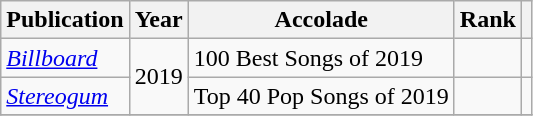<table class="sortable wikitable">
<tr>
<th>Publication</th>
<th>Year</th>
<th>Accolade</th>
<th>Rank</th>
<th class="unsortable"></th>
</tr>
<tr>
<td><em><a href='#'>Billboard</a></em></td>
<td rowspan="2">2019</td>
<td>100 Best Songs of 2019</td>
<td></td>
<td></td>
</tr>
<tr>
<td><em><a href='#'>Stereogum</a></em></td>
<td>Top 40 Pop Songs of 2019</td>
<td></td>
<td></td>
</tr>
<tr>
</tr>
</table>
